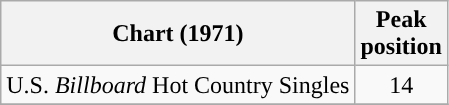<table class="wikitable sortable">
<tr>
<th align="left">Chart (1971)</th>
<th align="center">Peak<br>position</th>
</tr>
<tr>
<td align="left">U.S. <em>Billboard</em> Hot Country Singles</td>
<td align="center">14</td>
</tr>
<tr>
</tr>
</table>
